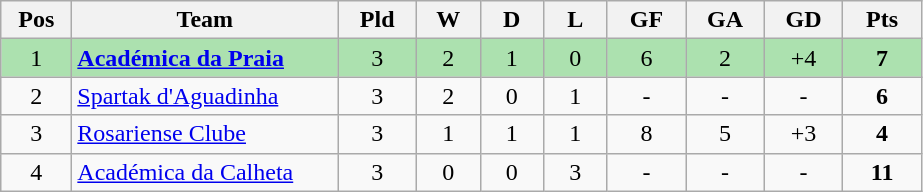<table class="wikitable" style="text-align: center;">
<tr>
<th style="width: 40px;">Pos</th>
<th style="width: 170px;">Team</th>
<th style="width: 45px;">Pld</th>
<th style="width: 35px;">W</th>
<th style="width: 35px;">D</th>
<th style="width: 35px;">L</th>
<th style="width: 45px;">GF</th>
<th style="width: 45px;">GA</th>
<th style="width: 45px;">GD</th>
<th style="width: 45px;">Pts</th>
</tr>
<tr style="background:#ACE1AF;">
<td>1</td>
<td style="text-align: left;"><strong><a href='#'>Académica da Praia</a></strong></td>
<td>3</td>
<td>2</td>
<td>1</td>
<td>0</td>
<td>6</td>
<td>2</td>
<td>+4</td>
<td><strong>7</strong></td>
</tr>
<tr>
<td>2</td>
<td style="text-align: left;"><a href='#'>Spartak d'Aguadinha</a></td>
<td>3</td>
<td>2</td>
<td>0</td>
<td>1</td>
<td>-</td>
<td>-</td>
<td>-</td>
<td><strong>6</strong></td>
</tr>
<tr>
<td>3</td>
<td style="text-align: left;"><a href='#'>Rosariense Clube</a></td>
<td>3</td>
<td>1</td>
<td>1</td>
<td>1</td>
<td>8</td>
<td>5</td>
<td>+3</td>
<td><strong>4</strong></td>
</tr>
<tr>
<td>4</td>
<td style="text-align: left;"><a href='#'>Académica da Calheta</a></td>
<td>3</td>
<td>0</td>
<td>0</td>
<td>3</td>
<td>-</td>
<td>-</td>
<td>-</td>
<td><strong>11</strong></td>
</tr>
</table>
